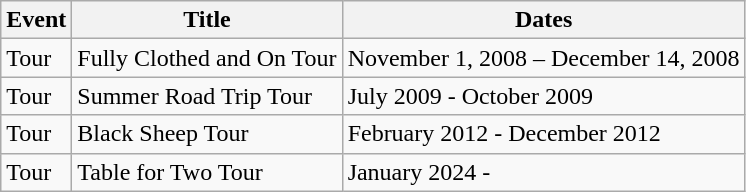<table class=wikitable>
<tr>
<th>Event</th>
<th>Title</th>
<th>Dates</th>
</tr>
<tr>
<td>Tour</td>
<td>Fully Clothed and On Tour</td>
<td>November 1, 2008 – December 14, 2008</td>
</tr>
<tr>
<td>Tour</td>
<td>Summer Road Trip Tour</td>
<td>July 2009 - October 2009</td>
</tr>
<tr>
<td>Tour</td>
<td>Black Sheep Tour</td>
<td>February 2012 - December 2012</td>
</tr>
<tr>
<td>Tour</td>
<td>Table for Two Tour</td>
<td>January 2024 -</td>
</tr>
</table>
